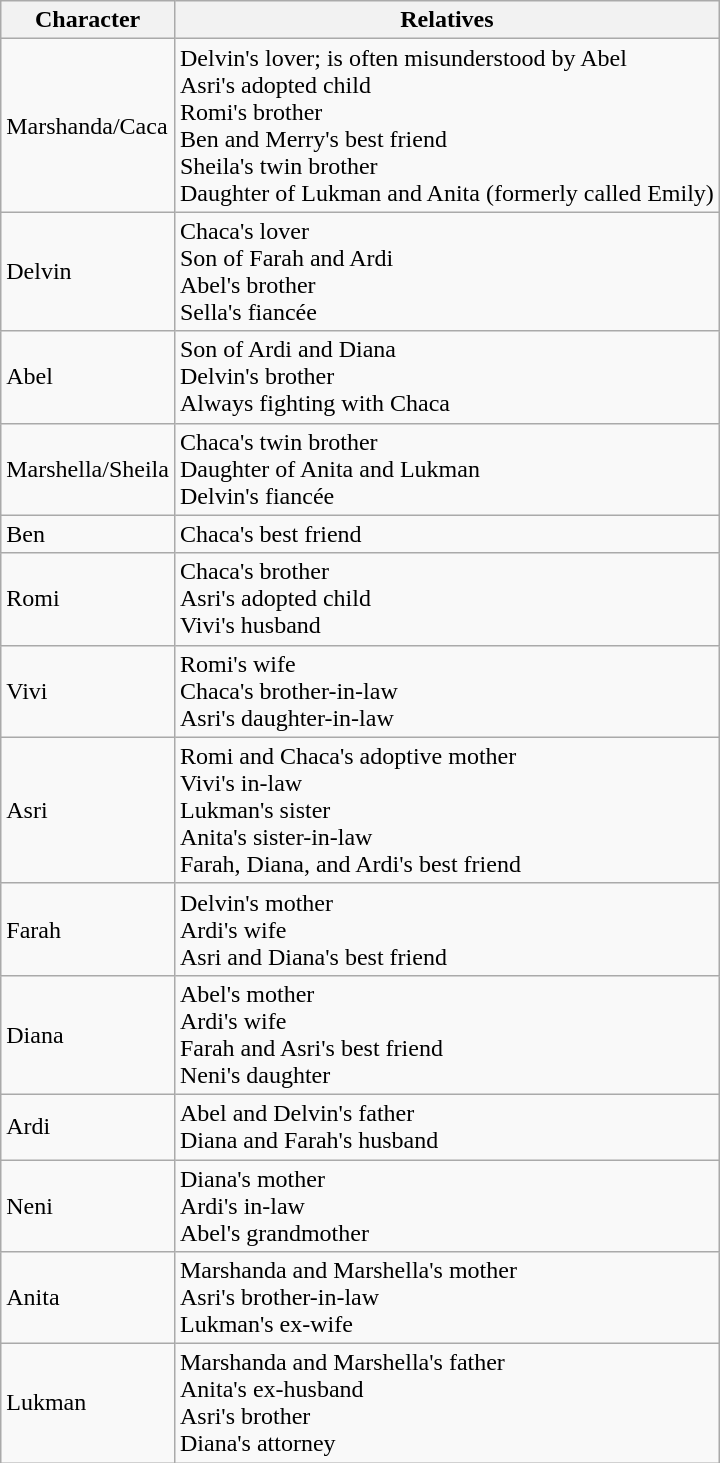<table class="wikitable">
<tr>
<th>Character</th>
<th>Relatives</th>
</tr>
<tr>
<td>Marshanda/Caca</td>
<td>Delvin's lover; is often misunderstood by Abel <br> Asri's adopted child <br> Romi's brother <br> Ben and Merry's best friend <br> Sheila's twin brother <br> Daughter of Lukman and Anita (formerly called Emily)</td>
</tr>
<tr>
<td>Delvin</td>
<td>Chaca's lover <br> Son of Farah and Ardi <br> Abel's brother <br> Sella's fiancée</td>
</tr>
<tr>
<td>Abel</td>
<td>Son of Ardi and Diana <br> Delvin's brother <br> Always fighting with Chaca</td>
</tr>
<tr>
<td>Marshella/Sheila</td>
<td>Chaca's twin brother <br> Daughter of Anita and Lukman <br> Delvin's fiancée</td>
</tr>
<tr>
<td>Ben</td>
<td>Chaca's best friend</td>
</tr>
<tr>
<td>Romi</td>
<td>Chaca's brother <br> Asri's adopted child <br> Vivi's husband</td>
</tr>
<tr>
<td>Vivi</td>
<td>Romi's wife <br> Chaca's brother-in-law <br> Asri's daughter-in-law</td>
</tr>
<tr>
<td>Asri</td>
<td>Romi and Chaca's adoptive mother <br> Vivi's in-law <br> Lukman's sister <br> Anita's sister-in-law <br> Farah, Diana, and Ardi's best friend</td>
</tr>
<tr>
<td>Farah</td>
<td>Delvin's mother <br> Ardi's wife <br> Asri and Diana's best friend</td>
</tr>
<tr>
<td>Diana</td>
<td>Abel's mother <br> Ardi's wife <br> Farah and Asri's best friend <br> Neni's daughter</td>
</tr>
<tr>
<td>Ardi</td>
<td>Abel and Delvin's father <br> Diana and Farah's husband</td>
</tr>
<tr>
<td>Neni</td>
<td>Diana's mother <br> Ardi's in-law <br> Abel's grandmother</td>
</tr>
<tr>
<td>Anita</td>
<td>Marshanda and Marshella's mother <br> Asri's brother-in-law <br> Lukman's ex-wife</td>
</tr>
<tr>
<td>Lukman</td>
<td>Marshanda and Marshella's father <br> Anita's ex-husband <br> Asri's brother <br> Diana's attorney</td>
</tr>
</table>
